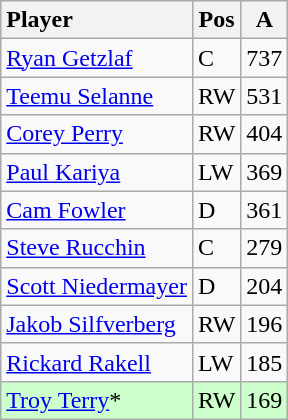<table class="wikitable">
<tr>
<th style="text-align:left;">Player</th>
<th>Pos</th>
<th>A</th>
</tr>
<tr>
<td style="text-align:left;"><a href='#'>Ryan Getzlaf</a></td>
<td>C</td>
<td>737</td>
</tr>
<tr>
<td style="text-align:left;"><a href='#'>Teemu Selanne</a></td>
<td>RW</td>
<td>531</td>
</tr>
<tr>
<td style="text-align:left;"><a href='#'>Corey Perry</a></td>
<td>RW</td>
<td>404</td>
</tr>
<tr>
<td style="text-align:left;"><a href='#'>Paul Kariya</a></td>
<td>LW</td>
<td>369</td>
</tr>
<tr>
<td style="text-align:left;"><a href='#'>Cam Fowler</a></td>
<td>D</td>
<td>361</td>
</tr>
<tr>
<td style="text-align:left;"><a href='#'>Steve Rucchin</a></td>
<td>C</td>
<td>279</td>
</tr>
<tr>
<td style="text-align:left;"><a href='#'>Scott Niedermayer</a></td>
<td>D</td>
<td>204</td>
</tr>
<tr>
<td style="text-align:left;"><a href='#'>Jakob Silfverberg</a></td>
<td>RW</td>
<td>196</td>
</tr>
<tr>
<td style="text-align:left;"><a href='#'>Rickard Rakell</a></td>
<td>LW</td>
<td>185</td>
</tr>
<tr style="background:#cfc;">
<td style="text-align:left;"><a href='#'>Troy Terry</a>*</td>
<td>RW</td>
<td>169</td>
</tr>
</table>
